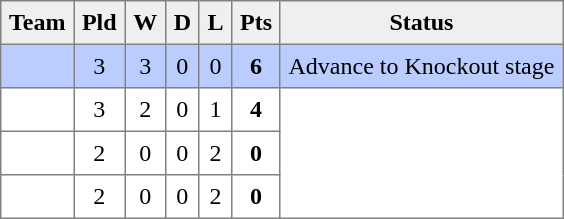<table style=border-collapse:collapse border=1 cellspacing=0 cellpadding=5>
<tr align=center bgcolor=#efefef>
<th>Team</th>
<th>Pld</th>
<th>W</th>
<th>D</th>
<th>L</th>
<th>Pts</th>
<th>Status</th>
</tr>
<tr align=center style="background:#bbccff;">
<td style="text-align:left;"> </td>
<td>3</td>
<td>3</td>
<td>0</td>
<td>0</td>
<td><strong>6</strong></td>
<td rowspan=1>Advance to Knockout stage</td>
</tr>
<tr align=center style="background:#FFFFFF;">
<td style="text-align:left;"> </td>
<td>3</td>
<td>2</td>
<td>0</td>
<td>1</td>
<td><strong>4</strong></td>
<td rowspan=3></td>
</tr>
<tr align=center style="background:#FFFFFF;">
<td style="text-align:left;"> </td>
<td>2</td>
<td>0</td>
<td>0</td>
<td>2</td>
<td><strong>0</strong></td>
</tr>
<tr align=center style="background:#FFFFFF;">
<td style="text-align:left;"> </td>
<td>2</td>
<td>0</td>
<td>0</td>
<td>2</td>
<td><strong>0</strong></td>
</tr>
</table>
